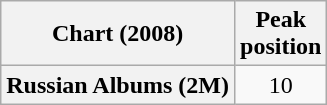<table class="wikitable plainrowheaders">
<tr>
<th scope="col">Chart (2008)</th>
<th scope="col">Peak<br>position</th>
</tr>
<tr>
<th scope="row">Russian Albums (2M)</th>
<td style="text-align:center;">10</td>
</tr>
</table>
